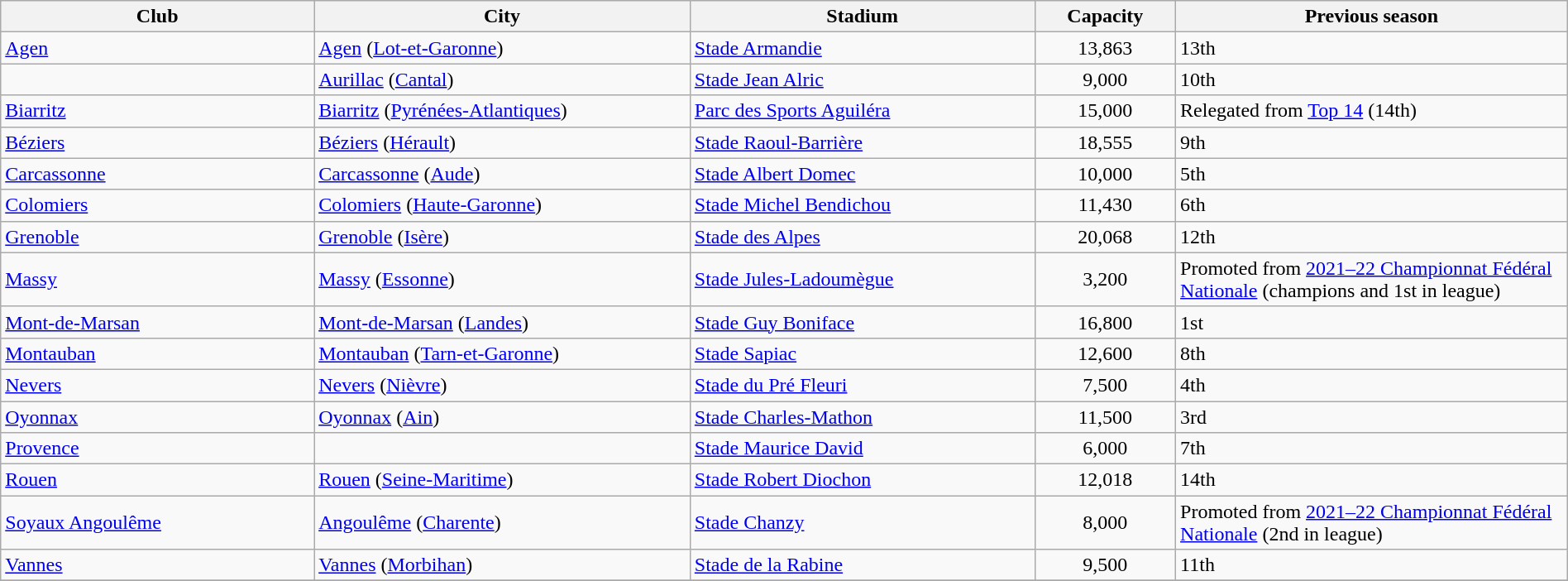<table class="wikitable sortable" width="100%">
<tr>
<th width="20%">Club</th>
<th width="24%">City</th>
<th width="22%">Stadium</th>
<th width="9%">Capacity</th>
<th>Previous season</th>
</tr>
<tr>
<td><a href='#'>Agen</a></td>
<td><a href='#'>Agen</a> (<a href='#'>Lot-et-Garonne</a>)</td>
<td><a href='#'>Stade Armandie</a></td>
<td align=center>13,863</td>
<td>13th</td>
</tr>
<tr>
<td></td>
<td><a href='#'>Aurillac</a> (<a href='#'>Cantal</a>)</td>
<td><a href='#'>Stade Jean Alric</a></td>
<td align=center>9,000</td>
<td>10th</td>
</tr>
<tr>
<td><a href='#'>Biarritz</a></td>
<td><a href='#'>Biarritz</a> (<a href='#'>Pyrénées-Atlantiques</a>)</td>
<td><a href='#'>Parc des Sports Aguiléra</a></td>
<td align=center>15,000</td>
<td>Relegated from <a href='#'>Top 14</a> (14th)</td>
</tr>
<tr>
<td><a href='#'>Béziers</a></td>
<td><a href='#'>Béziers</a> (<a href='#'>Hérault</a>)</td>
<td><a href='#'>Stade Raoul-Barrière</a></td>
<td align=center>18,555</td>
<td>9th</td>
</tr>
<tr>
<td><a href='#'>Carcassonne</a></td>
<td><a href='#'>Carcassonne</a> (<a href='#'>Aude</a>)</td>
<td><a href='#'>Stade Albert Domec</a></td>
<td align=center>10,000</td>
<td>5th</td>
</tr>
<tr>
<td><a href='#'>Colomiers</a></td>
<td><a href='#'>Colomiers</a> (<a href='#'>Haute-Garonne</a>)</td>
<td><a href='#'>Stade Michel Bendichou</a></td>
<td align=center>11,430</td>
<td>6th</td>
</tr>
<tr>
<td><a href='#'>Grenoble</a></td>
<td><a href='#'>Grenoble</a> (<a href='#'>Isère</a>)</td>
<td><a href='#'>Stade des Alpes</a></td>
<td align=center>20,068</td>
<td>12th</td>
</tr>
<tr>
<td><a href='#'>Massy</a></td>
<td><a href='#'>Massy</a> (<a href='#'>Essonne</a>)</td>
<td><a href='#'>Stade Jules-Ladoumègue</a></td>
<td align=center>3,200</td>
<td>Promoted from <a href='#'>2021–22 Championnat Fédéral Nationale</a> (champions and 1st in league)</td>
</tr>
<tr>
<td><a href='#'>Mont-de-Marsan</a></td>
<td><a href='#'>Mont-de-Marsan</a> (<a href='#'>Landes</a>)</td>
<td><a href='#'>Stade Guy Boniface</a></td>
<td align=center>16,800</td>
<td>1st</td>
</tr>
<tr>
<td><a href='#'>Montauban</a></td>
<td><a href='#'>Montauban</a> (<a href='#'>Tarn-et-Garonne</a>)</td>
<td><a href='#'>Stade Sapiac</a></td>
<td align=center>12,600</td>
<td>8th</td>
</tr>
<tr>
<td><a href='#'>Nevers</a></td>
<td><a href='#'>Nevers</a> (<a href='#'>Nièvre</a>)</td>
<td><a href='#'>Stade du Pré Fleuri</a></td>
<td align=center>7,500</td>
<td>4th</td>
</tr>
<tr>
<td><a href='#'>Oyonnax</a></td>
<td><a href='#'>Oyonnax</a> (<a href='#'>Ain</a>)</td>
<td><a href='#'>Stade Charles-Mathon</a></td>
<td align=center>11,500</td>
<td>3rd</td>
</tr>
<tr>
<td><a href='#'>Provence</a></td>
<td></td>
<td><a href='#'>Stade Maurice David</a></td>
<td align=center>6,000</td>
<td>7th</td>
</tr>
<tr>
<td><a href='#'>Rouen</a></td>
<td><a href='#'>Rouen</a> (<a href='#'>Seine-Maritime</a>)</td>
<td><a href='#'>Stade Robert Diochon</a><br></td>
<td align=center>12,018</td>
<td>14th</td>
</tr>
<tr>
<td><a href='#'>Soyaux Angoulême</a></td>
<td><a href='#'>Angoulême</a> (<a href='#'>Charente</a>)</td>
<td><a href='#'>Stade Chanzy</a></td>
<td align=center>8,000</td>
<td>Promoted from <a href='#'>2021–22 Championnat Fédéral Nationale</a> (2nd in league)</td>
</tr>
<tr>
<td><a href='#'>Vannes</a></td>
<td><a href='#'>Vannes</a> (<a href='#'>Morbihan</a>)</td>
<td><a href='#'>Stade de la Rabine</a></td>
<td align=center>9,500</td>
<td>11th</td>
</tr>
<tr>
</tr>
</table>
